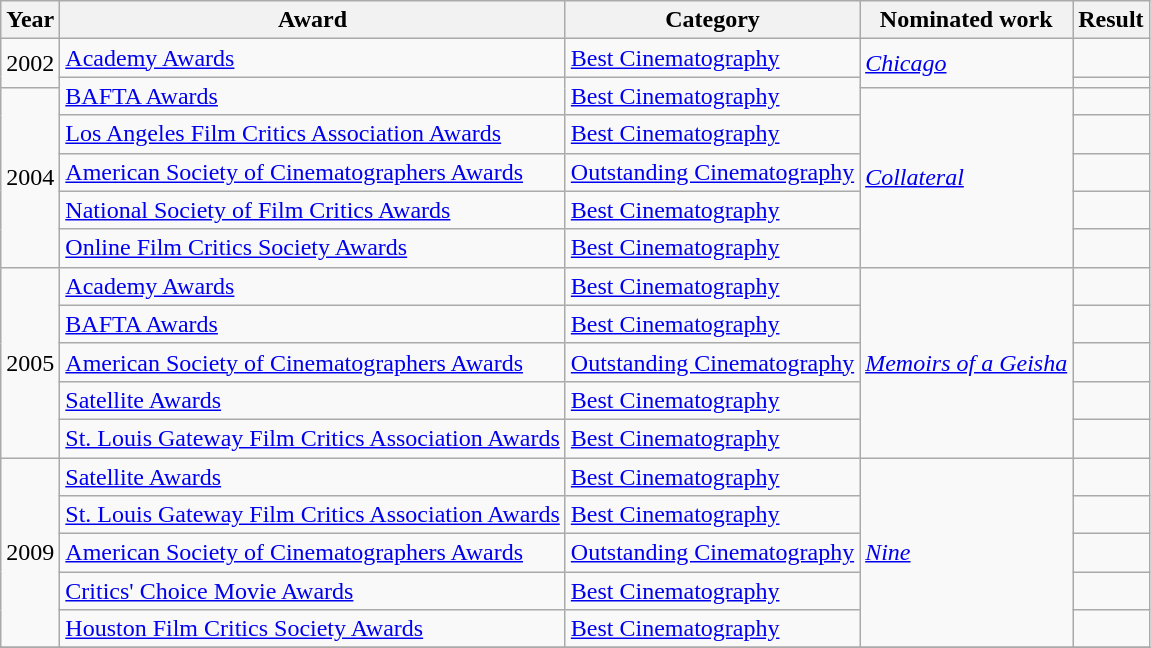<table class="wikitable">
<tr>
<th>Year</th>
<th>Award</th>
<th>Category</th>
<th>Nominated work</th>
<th>Result</th>
</tr>
<tr>
<td rowspan=2>2002</td>
<td><a href='#'>Academy Awards</a></td>
<td><a href='#'>Best Cinematography</a></td>
<td rowspan=2><em><a href='#'>Chicago</a></em></td>
<td></td>
</tr>
<tr>
<td rowspan=2><a href='#'>BAFTA Awards</a></td>
<td rowspan=2><a href='#'>Best Cinematography</a></td>
<td></td>
</tr>
<tr>
<td rowspan=5>2004</td>
<td rowspan=5><em><a href='#'>Collateral</a></em></td>
<td></td>
</tr>
<tr>
<td><a href='#'>Los Angeles Film Critics Association Awards</a></td>
<td><a href='#'>Best Cinematography</a></td>
<td></td>
</tr>
<tr>
<td><a href='#'>American Society of Cinematographers Awards</a></td>
<td><a href='#'>Outstanding Cinematography</a></td>
<td></td>
</tr>
<tr>
<td><a href='#'>National Society of Film Critics Awards</a></td>
<td><a href='#'>Best Cinematography</a></td>
<td></td>
</tr>
<tr>
<td><a href='#'>Online Film Critics Society Awards</a></td>
<td><a href='#'>Best Cinematography</a></td>
<td></td>
</tr>
<tr>
<td rowspan=5>2005</td>
<td><a href='#'>Academy Awards</a></td>
<td><a href='#'>Best Cinematography</a></td>
<td rowspan=5><em><a href='#'>Memoirs of a Geisha</a></em></td>
<td></td>
</tr>
<tr>
<td><a href='#'>BAFTA Awards</a></td>
<td><a href='#'>Best Cinematography</a></td>
<td></td>
</tr>
<tr>
<td><a href='#'>American Society of Cinematographers Awards</a></td>
<td><a href='#'>Outstanding Cinematography</a></td>
<td></td>
</tr>
<tr>
<td><a href='#'>Satellite Awards</a></td>
<td><a href='#'>Best Cinematography</a></td>
<td></td>
</tr>
<tr>
<td><a href='#'>St. Louis Gateway Film Critics Association Awards</a></td>
<td><a href='#'>Best Cinematography</a></td>
<td></td>
</tr>
<tr>
<td rowspan=5>2009</td>
<td><a href='#'>Satellite Awards</a></td>
<td><a href='#'>Best Cinematography</a></td>
<td rowspan=5><em><a href='#'>Nine</a></em></td>
<td></td>
</tr>
<tr>
<td><a href='#'>St. Louis Gateway Film Critics Association Awards</a></td>
<td><a href='#'>Best Cinematography</a></td>
<td></td>
</tr>
<tr>
<td><a href='#'>American Society of Cinematographers Awards</a></td>
<td><a href='#'>Outstanding Cinematography</a></td>
<td></td>
</tr>
<tr>
<td><a href='#'>Critics' Choice Movie Awards</a></td>
<td><a href='#'>Best Cinematography</a></td>
<td></td>
</tr>
<tr>
<td><a href='#'>Houston Film Critics Society Awards</a></td>
<td><a href='#'>Best Cinematography</a></td>
<td></td>
</tr>
<tr>
</tr>
</table>
